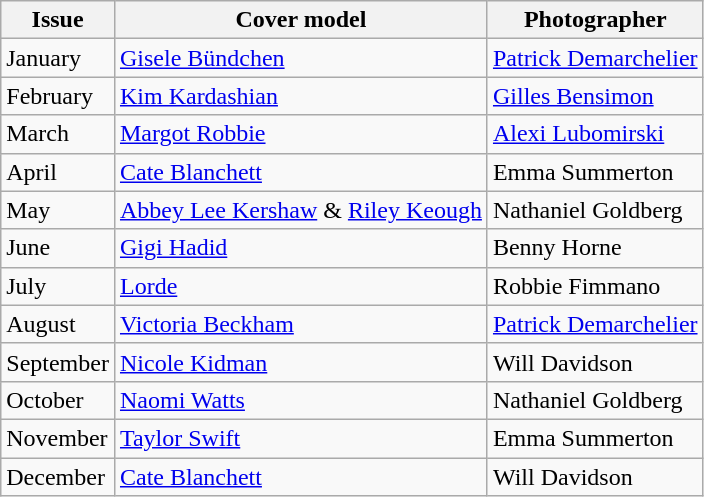<table class="wikitable">
<tr>
<th>Issue</th>
<th>Cover model</th>
<th>Photographer</th>
</tr>
<tr>
<td>January</td>
<td><a href='#'>Gisele Bündchen</a></td>
<td><a href='#'>Patrick Demarchelier</a></td>
</tr>
<tr>
<td>February</td>
<td><a href='#'>Kim Kardashian</a></td>
<td><a href='#'>Gilles Bensimon</a></td>
</tr>
<tr>
<td>March</td>
<td><a href='#'>Margot Robbie</a></td>
<td><a href='#'>Alexi Lubomirski</a></td>
</tr>
<tr>
<td>April</td>
<td><a href='#'>Cate Blanchett</a></td>
<td>Emma Summerton</td>
</tr>
<tr>
<td>May</td>
<td><a href='#'>Abbey Lee Kershaw</a> & <a href='#'>Riley Keough</a></td>
<td>Nathaniel Goldberg</td>
</tr>
<tr>
<td>June</td>
<td><a href='#'>Gigi Hadid</a></td>
<td>Benny Horne</td>
</tr>
<tr>
<td>July</td>
<td><a href='#'>Lorde</a></td>
<td>Robbie Fimmano</td>
</tr>
<tr>
<td>August</td>
<td><a href='#'>Victoria Beckham</a></td>
<td><a href='#'>Patrick Demarchelier</a></td>
</tr>
<tr>
<td>September</td>
<td><a href='#'>Nicole Kidman</a></td>
<td>Will Davidson</td>
</tr>
<tr>
<td>October</td>
<td><a href='#'>Naomi Watts</a></td>
<td>Nathaniel Goldberg</td>
</tr>
<tr>
<td>November</td>
<td><a href='#'>Taylor Swift</a></td>
<td>Emma Summerton</td>
</tr>
<tr>
<td>December</td>
<td><a href='#'>Cate Blanchett</a></td>
<td>Will Davidson</td>
</tr>
</table>
